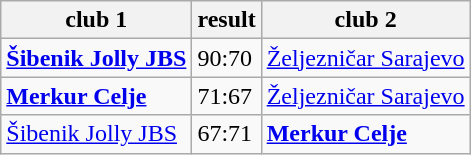<table class="wikitable">
<tr>
<th>club 1</th>
<th>result</th>
<th>club 2</th>
</tr>
<tr>
<td> <strong><a href='#'>Šibenik Jolly JBS</a></strong></td>
<td>90:70</td>
<td> <a href='#'>Željezničar Sarajevo</a></td>
</tr>
<tr>
<td> <strong><a href='#'>Merkur Celje</a></strong></td>
<td>71:67</td>
<td> <a href='#'>Željezničar Sarajevo</a></td>
</tr>
<tr>
<td> <a href='#'>Šibenik Jolly JBS</a></td>
<td>67:71</td>
<td> <strong><a href='#'>Merkur Celje</a></strong></td>
</tr>
</table>
